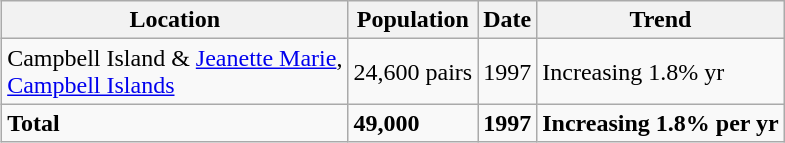<table class="wikitable" style="float: right;">
<tr>
<th>Location</th>
<th>Population</th>
<th>Date</th>
<th>Trend</th>
</tr>
<tr>
<td>Campbell Island & <a href='#'>Jeanette Marie</a>,<br> <a href='#'>Campbell Islands</a></td>
<td>24,600 pairs</td>
<td>1997</td>
<td>Increasing 1.8% yr</td>
</tr>
<tr>
<td><strong>Total</strong></td>
<td><strong>49,000</strong></td>
<td><strong>1997</strong></td>
<td><strong>Increasing 1.8% per yr</strong></td>
</tr>
</table>
